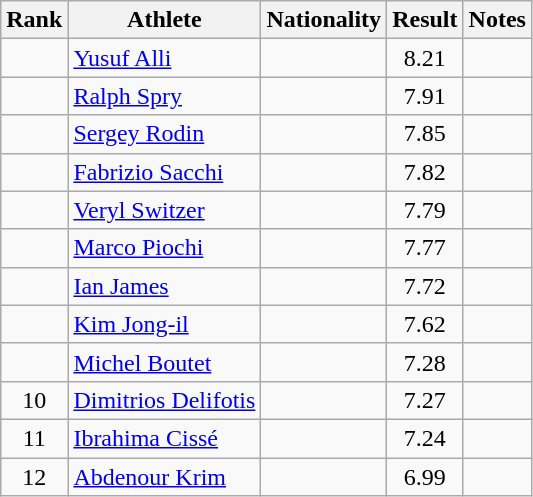<table class="wikitable sortable" style="text-align:center">
<tr>
<th>Rank</th>
<th>Athlete</th>
<th>Nationality</th>
<th>Result</th>
<th>Notes</th>
</tr>
<tr>
<td></td>
<td align=left><a href='#'>Yusuf Alli</a></td>
<td align=left></td>
<td>8.21</td>
<td></td>
</tr>
<tr>
<td></td>
<td align=left><a href='#'>Ralph Spry</a></td>
<td align=left></td>
<td>7.91</td>
<td></td>
</tr>
<tr>
<td></td>
<td align=left><a href='#'>Sergey Rodin</a></td>
<td align=left></td>
<td>7.85</td>
<td></td>
</tr>
<tr>
<td></td>
<td align=left><a href='#'>Fabrizio Sacchi</a></td>
<td align=left></td>
<td>7.82</td>
<td></td>
</tr>
<tr>
<td></td>
<td align=left><a href='#'>Veryl Switzer</a></td>
<td align=left></td>
<td>7.79</td>
<td></td>
</tr>
<tr>
<td></td>
<td align=left><a href='#'>Marco Piochi</a></td>
<td align=left></td>
<td>7.77</td>
<td></td>
</tr>
<tr>
<td></td>
<td align=left><a href='#'>Ian James</a></td>
<td align=left></td>
<td>7.72</td>
<td></td>
</tr>
<tr>
<td></td>
<td align=left><a href='#'>Kim Jong-il</a></td>
<td align=left></td>
<td>7.62</td>
<td></td>
</tr>
<tr>
<td></td>
<td align=left><a href='#'>Michel Boutet</a></td>
<td align=left></td>
<td>7.28</td>
<td></td>
</tr>
<tr>
<td>10</td>
<td align=left><a href='#'>Dimitrios Delifotis</a></td>
<td align=left></td>
<td>7.27</td>
<td></td>
</tr>
<tr>
<td>11</td>
<td align=left><a href='#'>Ibrahima Cissé</a></td>
<td align=left></td>
<td>7.24</td>
<td></td>
</tr>
<tr>
<td>12</td>
<td align=left><a href='#'>Abdenour Krim</a></td>
<td align=left></td>
<td>6.99</td>
<td></td>
</tr>
</table>
